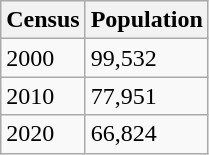<table class="wikitable sortable">
<tr>
<th>Census</th>
<th>Population</th>
</tr>
<tr>
<td>2000</td>
<td>99,532</td>
</tr>
<tr>
<td>2010</td>
<td>77,951</td>
</tr>
<tr>
<td>2020</td>
<td>66,824</td>
</tr>
</table>
